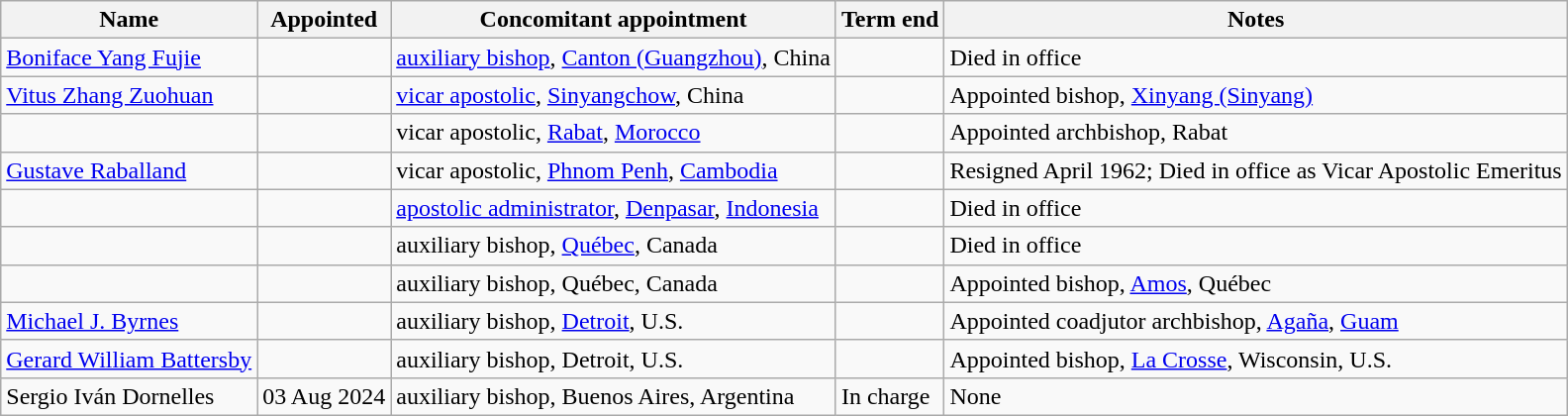<table class="wikitable sortable">
<tr>
<th scope="col">Name</th>
<th scope="col">Appointed</th>
<th scope="col">Concomitant appointment</th>
<th scope="col">Term end</th>
<th scope="col" class="unsortable">Notes</th>
</tr>
<tr>
<td><a href='#'>Boniface Yang Fujie</a></td>
<td></td>
<td><a href='#'>auxiliary bishop</a>, <a href='#'>Canton (Guangzhou)</a>, China</td>
<td></td>
<td>Died in office</td>
</tr>
<tr>
<td><a href='#'>Vitus Zhang Zuohuan</a></td>
<td></td>
<td><a href='#'>vicar apostolic</a>, <a href='#'>Sinyangchow</a>, China</td>
<td></td>
<td>Appointed bishop, <a href='#'>Xinyang (Sinyang)</a></td>
</tr>
<tr>
<td></td>
<td></td>
<td>vicar apostolic, <a href='#'>Rabat</a>, <a href='#'>Morocco</a></td>
<td></td>
<td>Appointed archbishop, Rabat</td>
</tr>
<tr>
<td><a href='#'>Gustave Raballand</a></td>
<td></td>
<td>vicar apostolic, <a href='#'>Phnom Penh</a>, <a href='#'>Cambodia</a></td>
<td></td>
<td>Resigned April 1962; Died in office as Vicar Apostolic Emeritus</td>
</tr>
<tr>
<td></td>
<td></td>
<td><a href='#'>apostolic administrator</a>, <a href='#'>Denpasar</a>, <a href='#'>Indonesia</a></td>
<td></td>
<td>Died in office</td>
</tr>
<tr>
<td></td>
<td></td>
<td>auxiliary bishop, <a href='#'>Québec</a>, Canada</td>
<td></td>
<td>Died in office</td>
</tr>
<tr>
<td></td>
<td></td>
<td>auxiliary bishop, Québec, Canada</td>
<td></td>
<td>Appointed bishop, <a href='#'>Amos</a>, Québec</td>
</tr>
<tr>
<td><a href='#'>Michael J. Byrnes</a></td>
<td></td>
<td>auxiliary bishop, <a href='#'>Detroit</a>, U.S.</td>
<td></td>
<td>Appointed coadjutor archbishop, <a href='#'>Agaña</a>, <a href='#'>Guam</a></td>
</tr>
<tr>
<td><a href='#'>Gerard William Battersby</a></td>
<td></td>
<td>auxiliary bishop, Detroit, U.S.</td>
<td></td>
<td>Appointed bishop, <a href='#'>La Crosse</a>, Wisconsin, U.S.</td>
</tr>
<tr>
<td>Sergio Iván Dornelles</td>
<td>03 Aug 2024</td>
<td>auxiliary bishop, Buenos Aires, Argentina</td>
<td>In charge</td>
<td>None</td>
</tr>
</table>
